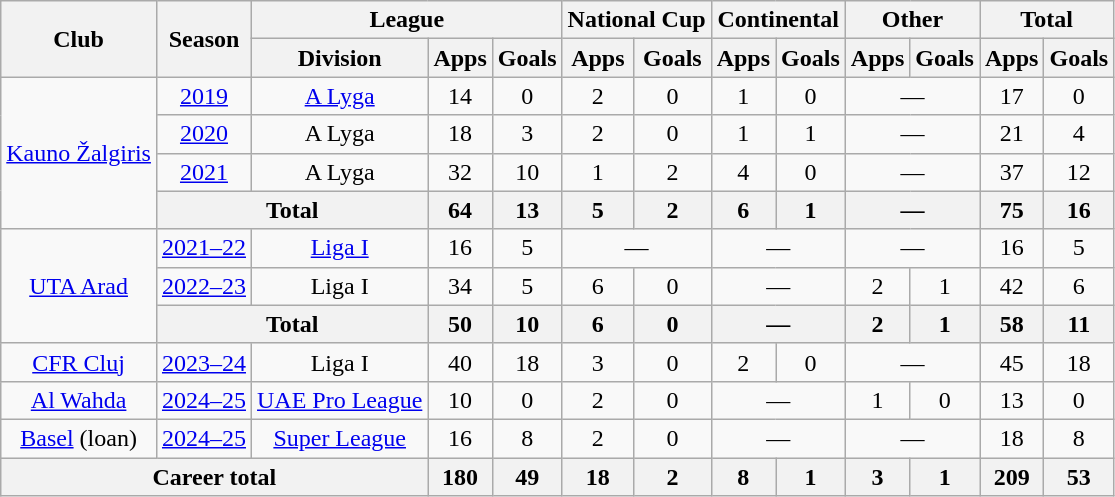<table class="wikitable" style="text-align:center">
<tr>
<th rowspan="2">Club</th>
<th rowspan="2">Season</th>
<th colspan="3">League</th>
<th colspan="2">National Cup</th>
<th colspan="2">Continental</th>
<th colspan="2">Other</th>
<th colspan="2">Total</th>
</tr>
<tr>
<th>Division</th>
<th>Apps</th>
<th>Goals</th>
<th>Apps</th>
<th>Goals</th>
<th>Apps</th>
<th>Goals</th>
<th>Apps</th>
<th>Goals</th>
<th>Apps</th>
<th>Goals</th>
</tr>
<tr>
<td rowspan="4"><a href='#'>Kauno Žalgiris</a></td>
<td><a href='#'>2019</a></td>
<td><a href='#'>A Lyga</a></td>
<td>14</td>
<td>0</td>
<td>2</td>
<td>0</td>
<td>1</td>
<td>0</td>
<td colspan="2">—</td>
<td>17</td>
<td>0</td>
</tr>
<tr>
<td><a href='#'>2020</a></td>
<td>A Lyga</td>
<td>18</td>
<td>3</td>
<td>2</td>
<td>0</td>
<td>1</td>
<td>1</td>
<td colspan="2">—</td>
<td>21</td>
<td>4</td>
</tr>
<tr>
<td><a href='#'>2021</a></td>
<td>A Lyga</td>
<td>32</td>
<td>10</td>
<td>1</td>
<td>2</td>
<td>4</td>
<td>0</td>
<td colspan="2">—</td>
<td>37</td>
<td>12</td>
</tr>
<tr>
<th colspan="2">Total</th>
<th>64</th>
<th>13</th>
<th>5</th>
<th>2</th>
<th>6</th>
<th>1</th>
<th colspan="2">—</th>
<th>75</th>
<th>16</th>
</tr>
<tr>
<td rowspan="3"><a href='#'>UTA Arad</a></td>
<td><a href='#'>2021–22</a></td>
<td><a href='#'>Liga I</a></td>
<td>16</td>
<td>5</td>
<td colspan="2">—</td>
<td colspan="2">—</td>
<td colspan="2">—</td>
<td>16</td>
<td>5</td>
</tr>
<tr>
<td><a href='#'>2022–23</a></td>
<td>Liga I</td>
<td>34</td>
<td>5</td>
<td>6</td>
<td>0</td>
<td colspan="2">—</td>
<td>2</td>
<td>1</td>
<td>42</td>
<td>6</td>
</tr>
<tr>
<th colspan="2">Total</th>
<th>50</th>
<th>10</th>
<th>6</th>
<th>0</th>
<th colspan="2">—</th>
<th>2</th>
<th>1</th>
<th>58</th>
<th>11</th>
</tr>
<tr>
<td rowspan="1"><a href='#'>CFR Cluj</a></td>
<td><a href='#'>2023–24</a></td>
<td>Liga I</td>
<td>40</td>
<td>18</td>
<td>3</td>
<td>0</td>
<td>2</td>
<td>0</td>
<td colspan="2">—</td>
<td>45</td>
<td>18</td>
</tr>
<tr>
<td rowspan="1"><a href='#'>Al Wahda</a></td>
<td><a href='#'>2024–25</a></td>
<td><a href='#'>UAE Pro League</a></td>
<td>10</td>
<td>0</td>
<td>2</td>
<td>0</td>
<td colspan="2">—</td>
<td>1</td>
<td>0</td>
<td>13</td>
<td>0</td>
</tr>
<tr>
<td><a href='#'>Basel</a> (loan)</td>
<td><a href='#'>2024–25</a></td>
<td><a href='#'>Super League</a></td>
<td>16</td>
<td>8</td>
<td>2</td>
<td>0</td>
<td colspan="2">—</td>
<td colspan="2">—</td>
<td>18</td>
<td>8</td>
</tr>
<tr>
<th colspan="3">Career total</th>
<th>180</th>
<th>49</th>
<th>18</th>
<th>2</th>
<th>8</th>
<th>1</th>
<th>3</th>
<th>1</th>
<th>209</th>
<th>53</th>
</tr>
</table>
